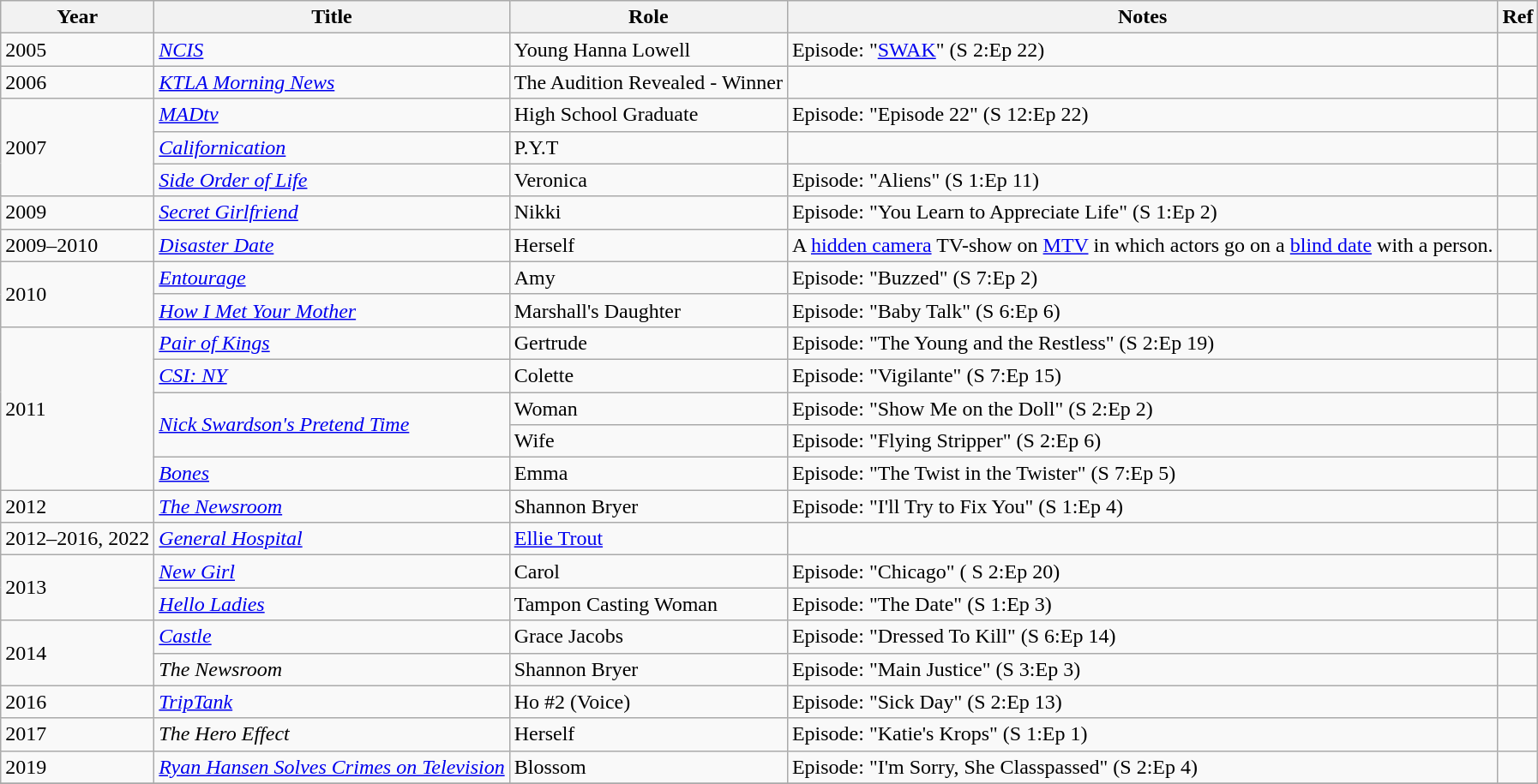<table class="wikitable sortable">
<tr>
<th>Year</th>
<th>Title</th>
<th>Role</th>
<th>Notes</th>
<th>Ref</th>
</tr>
<tr>
<td>2005</td>
<td><em><a href='#'>NCIS</a></em></td>
<td>Young Hanna Lowell</td>
<td>Episode: "<a href='#'>SWAK</a>" (S 2:Ep 22)</td>
<td></td>
</tr>
<tr>
<td>2006</td>
<td><em><a href='#'>KTLA Morning News</a></em></td>
<td>The Audition Revealed - Winner</td>
<td></td>
<td></td>
</tr>
<tr>
<td rowspan="3">2007</td>
<td><em><a href='#'>MADtv</a></em></td>
<td>High School Graduate</td>
<td>Episode: "Episode 22" (S 12:Ep 22)</td>
<td></td>
</tr>
<tr>
<td><em><a href='#'>Californication</a></em></td>
<td>P.Y.T</td>
<td></td>
<td></td>
</tr>
<tr>
<td><em><a href='#'>Side Order of Life</a></em></td>
<td>Veronica</td>
<td>Episode: "Aliens" (S 1:Ep 11)</td>
<td></td>
</tr>
<tr>
<td>2009</td>
<td><em><a href='#'>Secret Girlfriend</a></em></td>
<td>Nikki</td>
<td>Episode: "You Learn to Appreciate Life" (S 1:Ep 2)</td>
<td></td>
</tr>
<tr>
<td>2009–2010</td>
<td><em><a href='#'>Disaster Date</a></em></td>
<td>Herself</td>
<td>A <a href='#'>hidden camera</a> TV-show on <a href='#'>MTV</a> in which actors go on a <a href='#'>blind date</a> with a person.</td>
<td></td>
</tr>
<tr>
<td rowspan="2">2010</td>
<td><em><a href='#'>Entourage</a></em></td>
<td>Amy</td>
<td>Episode: "Buzzed" (S 7:Ep 2)</td>
<td></td>
</tr>
<tr>
<td><em><a href='#'>How I Met Your Mother</a></em></td>
<td>Marshall's Daughter</td>
<td>Episode: "Baby Talk" (S 6:Ep 6)</td>
<td></td>
</tr>
<tr>
<td rowspan="5">2011</td>
<td><em><a href='#'>Pair of Kings</a></em></td>
<td>Gertrude</td>
<td>Episode: "The Young and the Restless" (S 2:Ep 19)</td>
<td></td>
</tr>
<tr>
<td><em><a href='#'>CSI: NY</a></em></td>
<td>Colette</td>
<td>Episode: "Vigilante" (S 7:Ep 15)</td>
<td></td>
</tr>
<tr>
<td rowspan="2"><em><a href='#'>Nick Swardson's Pretend Time</a></em></td>
<td>Woman</td>
<td>Episode: "Show Me on the Doll" (S 2:Ep 2)</td>
<td></td>
</tr>
<tr>
<td>Wife</td>
<td>Episode: "Flying Stripper" (S 2:Ep 6)</td>
<td></td>
</tr>
<tr>
<td><em><a href='#'>Bones</a></em></td>
<td>Emma</td>
<td>Episode: "The Twist in the Twister" (S 7:Ep 5)</td>
<td></td>
</tr>
<tr>
<td>2012</td>
<td><em><a href='#'>The Newsroom</a></em></td>
<td>Shannon Bryer</td>
<td>Episode: "I'll Try to Fix You" (S 1:Ep 4)</td>
<td></td>
</tr>
<tr>
<td>2012–2016, 2022</td>
<td><em><a href='#'>General Hospital</a></em></td>
<td><a href='#'>Ellie Trout</a></td>
<td></td>
<td></td>
</tr>
<tr>
<td rowspan="2">2013</td>
<td><em><a href='#'>New Girl</a></em></td>
<td>Carol</td>
<td>Episode: "Chicago" ( S 2:Ep 20)</td>
<td></td>
</tr>
<tr>
<td><em><a href='#'>Hello Ladies</a></em></td>
<td>Tampon Casting Woman</td>
<td>Episode: "The Date" (S 1:Ep 3)</td>
<td></td>
</tr>
<tr>
<td rowspan="2">2014</td>
<td><em><a href='#'>Castle</a></em></td>
<td>Grace Jacobs</td>
<td>Episode: "Dressed To Kill" (S 6:Ep 14)</td>
<td></td>
</tr>
<tr>
<td><em>The Newsroom</em></td>
<td>Shannon Bryer</td>
<td>Episode: "Main Justice" (S 3:Ep 3)</td>
<td></td>
</tr>
<tr>
<td>2016</td>
<td><em><a href='#'>TripTank</a></em></td>
<td>Ho #2 (Voice)</td>
<td>Episode: "Sick Day" (S 2:Ep 13)</td>
<td></td>
</tr>
<tr>
<td>2017</td>
<td><em>The Hero Effect</em></td>
<td>Herself</td>
<td>Episode: "Katie's Krops" (S 1:Ep 1)</td>
<td></td>
</tr>
<tr>
<td>2019</td>
<td><em><a href='#'>Ryan Hansen Solves Crimes on Television</a></em></td>
<td>Blossom</td>
<td>Episode: "I'm Sorry, She Classpassed" (S 2:Ep 4)</td>
<td></td>
</tr>
<tr>
</tr>
</table>
